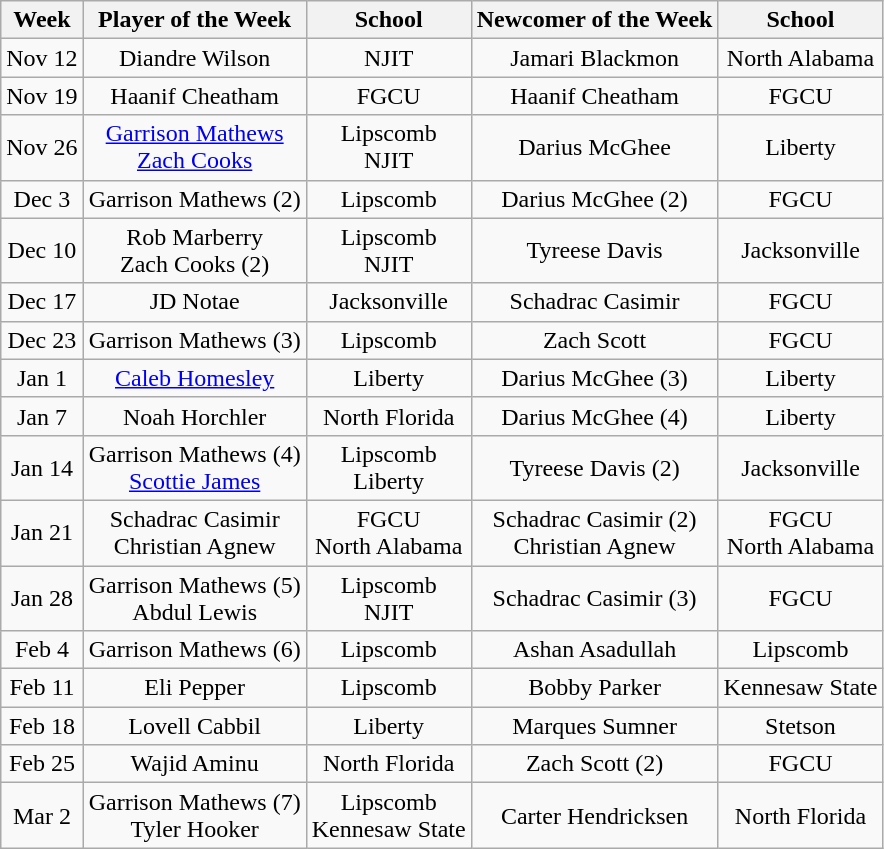<table class=wikitable style="text-align:center">
<tr>
<th>Week</th>
<th>Player of the Week</th>
<th>School</th>
<th>Newcomer of the Week</th>
<th>School</th>
</tr>
<tr>
<td>Nov 12</td>
<td>Diandre Wilson</td>
<td>NJIT</td>
<td>Jamari Blackmon</td>
<td>North Alabama</td>
</tr>
<tr>
<td>Nov 19</td>
<td>Haanif Cheatham</td>
<td>FGCU</td>
<td>Haanif Cheatham</td>
<td>FGCU</td>
</tr>
<tr>
<td>Nov 26</td>
<td><a href='#'>Garrison Mathews</a> <br> <a href='#'>Zach Cooks</a></td>
<td>Lipscomb <br> NJIT</td>
<td>Darius McGhee</td>
<td>Liberty</td>
</tr>
<tr>
<td>Dec 3</td>
<td>Garrison Mathews (2)</td>
<td>Lipscomb</td>
<td>Darius McGhee (2)</td>
<td>FGCU</td>
</tr>
<tr>
<td>Dec 10</td>
<td>Rob Marberry <br> Zach Cooks (2)</td>
<td>Lipscomb <br> NJIT</td>
<td>Tyreese Davis</td>
<td>Jacksonville</td>
</tr>
<tr>
<td>Dec 17</td>
<td>JD Notae</td>
<td>Jacksonville</td>
<td>Schadrac Casimir</td>
<td>FGCU</td>
</tr>
<tr>
<td>Dec 23</td>
<td>Garrison Mathews (3)</td>
<td>Lipscomb</td>
<td>Zach Scott</td>
<td>FGCU</td>
</tr>
<tr>
<td>Jan 1</td>
<td><a href='#'>Caleb Homesley</a></td>
<td>Liberty</td>
<td>Darius McGhee (3)</td>
<td>Liberty</td>
</tr>
<tr>
<td>Jan 7</td>
<td>Noah Horchler</td>
<td>North Florida</td>
<td>Darius McGhee (4)</td>
<td>Liberty</td>
</tr>
<tr>
<td>Jan 14</td>
<td>Garrison Mathews (4) <br> <a href='#'>Scottie James</a></td>
<td>Lipscomb <br> Liberty</td>
<td>Tyreese Davis (2)</td>
<td>Jacksonville</td>
</tr>
<tr>
<td>Jan 21</td>
<td>Schadrac Casimir <br> Christian Agnew</td>
<td>FGCU <br> North Alabama</td>
<td>Schadrac Casimir (2) <br> Christian Agnew</td>
<td>FGCU <br> North Alabama</td>
</tr>
<tr>
<td>Jan 28</td>
<td>Garrison Mathews (5) <br> Abdul Lewis</td>
<td>Lipscomb <br> NJIT</td>
<td>Schadrac Casimir (3)</td>
<td>FGCU</td>
</tr>
<tr>
<td>Feb 4</td>
<td>Garrison Mathews (6)</td>
<td>Lipscomb</td>
<td>Ashan Asadullah</td>
<td>Lipscomb</td>
</tr>
<tr>
<td>Feb 11</td>
<td>Eli Pepper</td>
<td>Lipscomb</td>
<td>Bobby Parker</td>
<td>Kennesaw State</td>
</tr>
<tr>
<td>Feb 18</td>
<td>Lovell Cabbil</td>
<td>Liberty</td>
<td>Marques Sumner</td>
<td>Stetson</td>
</tr>
<tr>
<td>Feb 25</td>
<td>Wajid Aminu</td>
<td>North Florida</td>
<td>Zach Scott (2)</td>
<td>FGCU</td>
</tr>
<tr>
<td>Mar 2</td>
<td>Garrison Mathews (7) <br> Tyler Hooker</td>
<td>Lipscomb <br> Kennesaw State</td>
<td>Carter Hendricksen</td>
<td>North Florida</td>
</tr>
</table>
